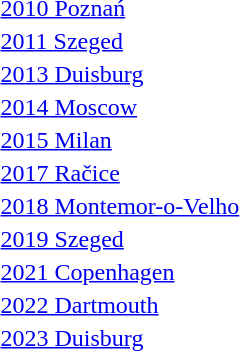<table>
<tr>
<td><a href='#'>2010 Poznań</a></td>
<td></td>
<td></td>
<td></td>
</tr>
<tr>
<td><a href='#'>2011 Szeged</a></td>
<td></td>
<td></td>
<td></td>
</tr>
<tr>
<td><a href='#'>2013 Duisburg</a></td>
<td></td>
<td></td>
<td></td>
</tr>
<tr>
<td><a href='#'>2014 Moscow</a></td>
<td></td>
<td></td>
<td></td>
</tr>
<tr>
<td><a href='#'>2015 Milan</a></td>
<td></td>
<td></td>
<td></td>
</tr>
<tr>
<td><a href='#'>2017 Račice</a></td>
<td></td>
<td></td>
<td></td>
</tr>
<tr>
<td rowspan=2><a href='#'>2018 Montemor-o-Velho</a></td>
<td rowspan=2></td>
<td rowspan=2></td>
<td></td>
</tr>
<tr>
<td></td>
</tr>
<tr>
<td><a href='#'>2019 Szeged</a></td>
<td></td>
<td></td>
<td></td>
</tr>
<tr>
<td><a href='#'>2021 Copenhagen</a></td>
<td></td>
<td></td>
<td></td>
</tr>
<tr>
<td><a href='#'>2022 Dartmouth</a></td>
<td></td>
<td></td>
<td></td>
</tr>
<tr>
<td><a href='#'>2023 Duisburg</a></td>
<td></td>
<td></td>
<td></td>
</tr>
</table>
